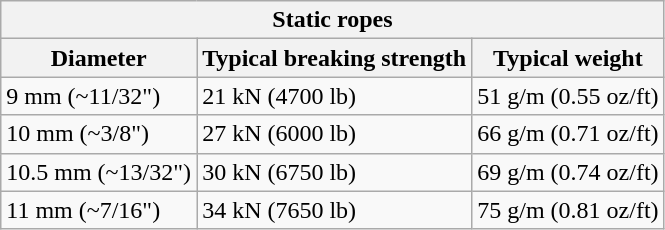<table class="wikitable">
<tr>
<th colspan=3>Static ropes</th>
</tr>
<tr>
<th>Diameter</th>
<th>Typical breaking strength</th>
<th>Typical weight</th>
</tr>
<tr>
<td>9 mm (~11/32")</td>
<td>21 kN (4700 lb)</td>
<td>51 g/m (0.55 oz/ft)</td>
</tr>
<tr>
<td>10 mm (~3/8")</td>
<td>27 kN (6000 lb)</td>
<td>66 g/m (0.71 oz/ft)</td>
</tr>
<tr>
<td>10.5 mm (~13/32")</td>
<td>30 kN (6750 lb)</td>
<td>69 g/m (0.74 oz/ft)</td>
</tr>
<tr>
<td>11 mm  (~7/16")</td>
<td>34 kN (7650 lb)</td>
<td>75 g/m (0.81 oz/ft)</td>
</tr>
</table>
